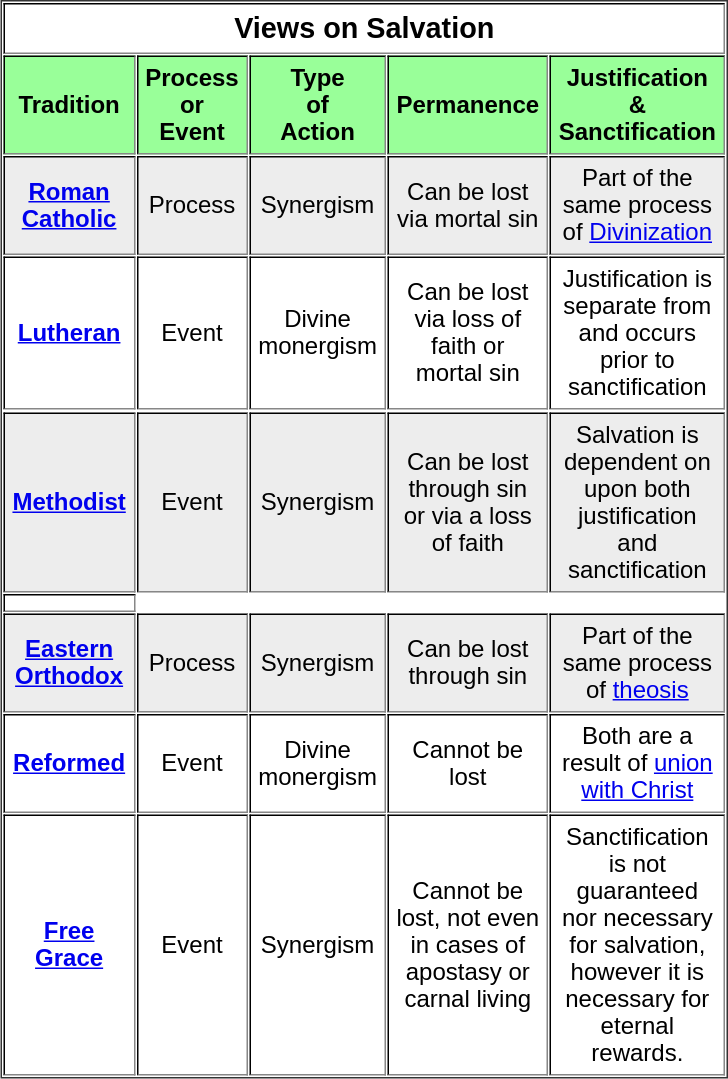<table border="2" cellpadding="5" cellspacing="1" style="width: 220px; margin-bottom: 1em; text-align: center; border: 1px solid #333333; font-family: Arial; margin: 0 10px 0 10px; float: right">
<tr>
<th colspan="5"><big>Views on Salvation</big></th>
</tr>
<tr style="background-color: #99FF99">
<td><strong>Tradition</strong></td>
<td><strong>Process <br>or<br> Event</strong></td>
<td><strong>Type <br>of<br> Action</strong></td>
<td><strong>Permanence</strong></td>
<td><strong>Justification <br>&<br> Sanctification</strong></td>
</tr>
<tr style="background-color: #EDEDED">
<td><strong><a href='#'>Roman Catholic</a></strong></td>
<td>Process</td>
<td>Synergism</td>
<td>Can be lost via mortal sin</td>
<td>Part of the same process of <a href='#'>Divinization</a></td>
</tr>
<tr>
<td><strong><a href='#'>Lutheran</a></strong></td>
<td>Event</td>
<td>Divine monergism</td>
<td>Can be lost via loss of faith or mortal sin</td>
<td>Justification is separate from and occurs prior to sanctification</td>
</tr>
<tr>
</tr>
<tr style="background-color: #EDEDED">
<td><strong><a href='#'>Methodist</a></strong></td>
<td>Event</td>
<td>Synergism</td>
<td>Can be lost through sin or via a loss of faith</td>
<td>Salvation is dependent on upon both justification and sanctification</td>
</tr>
<tr>
<td></td>
</tr>
<tr style="background-color: #EDEDED">
<td><strong><a href='#'>Eastern Orthodox</a></strong></td>
<td>Process</td>
<td>Synergism</td>
<td>Can be lost through sin</td>
<td>Part of the same process of <a href='#'>theosis</a></td>
</tr>
<tr>
<td><strong><a href='#'>Reformed</a></strong></td>
<td>Event</td>
<td>Divine monergism</td>
<td>Cannot be lost</td>
<td>Both are a result of <a href='#'>union with Christ</a></td>
</tr>
<tr>
<td><a href='#'><strong>Free Grace</strong></a></td>
<td>Event</td>
<td>Synergism</td>
<td>Cannot be lost, not even in cases of apostasy or carnal living</td>
<td>Sanctification is not guaranteed nor necessary for salvation, however it is necessary for eternal rewards.</td>
</tr>
</table>
